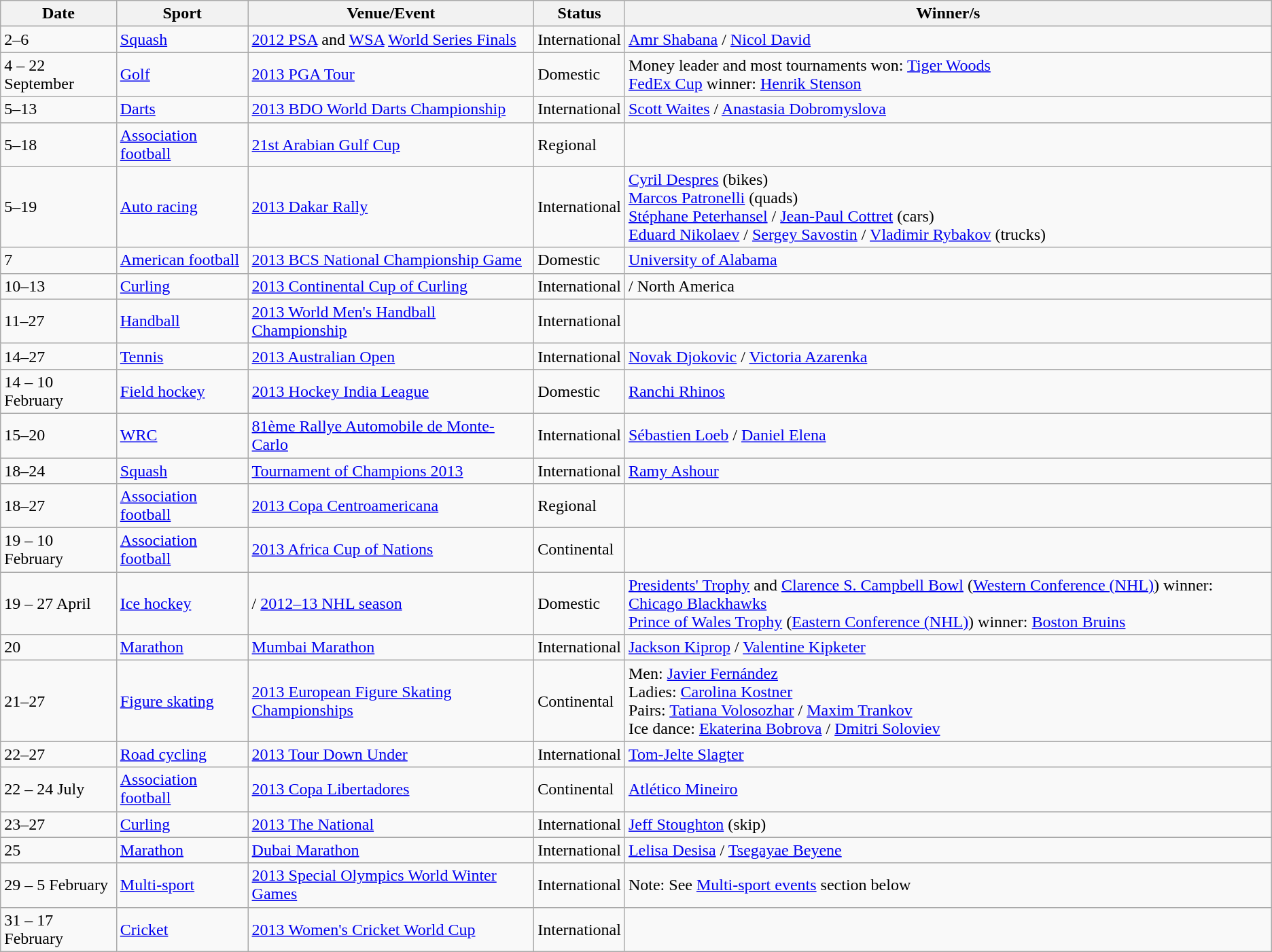<table class="wikitable sortable">
<tr>
<th>Date</th>
<th>Sport</th>
<th>Venue/Event</th>
<th>Status</th>
<th>Winner/s</th>
</tr>
<tr>
<td>2–6</td>
<td><a href='#'>Squash</a></td>
<td> <a href='#'>2012 PSA</a> and <a href='#'>WSA</a> <a href='#'>World Series Finals</a></td>
<td>International</td>
<td> <a href='#'>Amr Shabana</a> /  <a href='#'>Nicol David</a></td>
</tr>
<tr>
<td>4 – 22 September</td>
<td><a href='#'>Golf</a></td>
<td> <a href='#'>2013 PGA Tour</a></td>
<td>Domestic</td>
<td>Money leader and most tournaments won:  <a href='#'>Tiger Woods</a><br><a href='#'>FedEx Cup</a> winner:  <a href='#'>Henrik Stenson</a></td>
</tr>
<tr>
<td>5–13</td>
<td><a href='#'>Darts</a></td>
<td> <a href='#'>2013 BDO World Darts Championship</a></td>
<td>International</td>
<td> <a href='#'>Scott Waites</a> /  <a href='#'>Anastasia Dobromyslova</a></td>
</tr>
<tr>
<td>5–18</td>
<td><a href='#'>Association football</a></td>
<td> <a href='#'>21st Arabian Gulf Cup</a></td>
<td>Regional</td>
<td></td>
</tr>
<tr>
<td>5–19</td>
<td><a href='#'>Auto racing</a></td>
<td> <a href='#'>2013 Dakar Rally</a></td>
<td>International</td>
<td><a href='#'>Cyril Despres</a> (bikes)<br> <a href='#'>Marcos Patronelli</a> (quads)<br> <a href='#'>Stéphane Peterhansel</a> / <a href='#'>Jean-Paul Cottret</a> (cars)<br> <a href='#'>Eduard Nikolaev</a> / <a href='#'>Sergey Savostin</a> / <a href='#'>Vladimir Rybakov</a> (trucks)</td>
</tr>
<tr>
<td>7</td>
<td><a href='#'>American football</a></td>
<td> <a href='#'>2013 BCS National Championship Game</a></td>
<td>Domestic</td>
<td> <a href='#'>University of Alabama</a></td>
</tr>
<tr>
<td>10–13</td>
<td><a href='#'>Curling</a></td>
<td> <a href='#'>2013 Continental Cup of Curling</a></td>
<td>International</td>
<td>/ North America</td>
</tr>
<tr>
<td>11–27</td>
<td><a href='#'>Handball</a></td>
<td> <a href='#'>2013 World Men's Handball Championship</a></td>
<td>International</td>
<td></td>
</tr>
<tr>
<td>14–27</td>
<td><a href='#'>Tennis</a></td>
<td> <a href='#'>2013 Australian Open</a></td>
<td>International</td>
<td> <a href='#'>Novak Djokovic</a> /  <a href='#'>Victoria Azarenka</a></td>
</tr>
<tr>
<td>14 – 10 February</td>
<td><a href='#'>Field hockey</a></td>
<td> <a href='#'>2013 Hockey India League</a></td>
<td>Domestic</td>
<td> <a href='#'>Ranchi Rhinos</a></td>
</tr>
<tr>
<td>15–20</td>
<td><a href='#'>WRC</a></td>
<td> <a href='#'>81ème Rallye Automobile de Monte-Carlo</a></td>
<td>International</td>
<td> <a href='#'>Sébastien Loeb</a> /  <a href='#'>Daniel Elena</a></td>
</tr>
<tr>
<td>18–24</td>
<td><a href='#'>Squash</a></td>
<td> <a href='#'>Tournament of Champions 2013</a></td>
<td>International</td>
<td> <a href='#'>Ramy Ashour</a></td>
</tr>
<tr>
<td>18–27</td>
<td><a href='#'>Association football</a></td>
<td> <a href='#'>2013 Copa Centroamericana</a></td>
<td>Regional</td>
<td></td>
</tr>
<tr>
<td>19 – 10 February</td>
<td><a href='#'>Association football</a></td>
<td> <a href='#'>2013 Africa Cup of Nations</a></td>
<td>Continental</td>
<td></td>
</tr>
<tr>
<td>19 – 27 April</td>
<td><a href='#'>Ice hockey</a></td>
<td> /  <a href='#'>2012–13 NHL season</a></td>
<td>Domestic</td>
<td><a href='#'>Presidents' Trophy</a> and <a href='#'>Clarence S. Campbell Bowl</a> (<a href='#'>Western Conference (NHL)</a>) winner:  <a href='#'>Chicago Blackhawks</a><br><a href='#'>Prince of Wales Trophy</a> (<a href='#'>Eastern Conference (NHL)</a>) winner:  <a href='#'>Boston Bruins</a></td>
</tr>
<tr>
<td>20</td>
<td><a href='#'>Marathon</a></td>
<td> <a href='#'>Mumbai Marathon</a></td>
<td>International</td>
<td> <a href='#'>Jackson Kiprop</a> /  <a href='#'>Valentine Kipketer</a></td>
</tr>
<tr>
<td>21–27</td>
<td><a href='#'>Figure skating</a></td>
<td> <a href='#'>2013 European Figure Skating Championships</a></td>
<td>Continental</td>
<td>Men:  <a href='#'>Javier Fernández</a><br>Ladies:  <a href='#'>Carolina Kostner</a><br>Pairs:  <a href='#'>Tatiana Volosozhar</a> / <a href='#'>Maxim Trankov</a><br>Ice dance:  <a href='#'>Ekaterina Bobrova</a> / <a href='#'>Dmitri Soloviev</a></td>
</tr>
<tr>
<td>22–27</td>
<td><a href='#'>Road cycling</a></td>
<td> <a href='#'>2013 Tour Down Under</a></td>
<td>International</td>
<td> <a href='#'>Tom-Jelte Slagter</a></td>
</tr>
<tr>
<td>22 – 24 July</td>
<td><a href='#'>Association football</a></td>
<td><a href='#'>2013 Copa Libertadores</a></td>
<td>Continental</td>
<td> <a href='#'>Atlético Mineiro</a></td>
</tr>
<tr>
<td>23–27</td>
<td><a href='#'>Curling</a></td>
<td> <a href='#'>2013 The National</a></td>
<td>International</td>
<td> <a href='#'>Jeff Stoughton</a> (skip)</td>
</tr>
<tr>
<td>25</td>
<td><a href='#'>Marathon</a></td>
<td> <a href='#'>Dubai Marathon</a></td>
<td>International</td>
<td> <a href='#'>Lelisa Desisa</a> / <a href='#'>Tsegayae Beyene</a></td>
</tr>
<tr>
<td>29 – 5 February</td>
<td><a href='#'>Multi-sport</a></td>
<td> <a href='#'>2013 Special Olympics World Winter Games</a></td>
<td>International</td>
<td>Note: See <a href='#'>Multi-sport events</a> section below</td>
</tr>
<tr>
<td>31 – 17 February</td>
<td><a href='#'>Cricket</a></td>
<td> <a href='#'>2013 Women's Cricket World Cup</a></td>
<td>International</td>
<td></td>
</tr>
</table>
